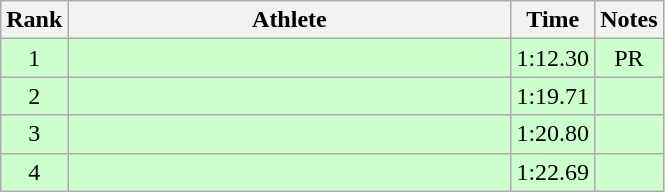<table class="wikitable" style="text-align:center">
<tr>
<th>Rank</th>
<th Style="width:18em">Athlete</th>
<th>Time</th>
<th>Notes</th>
</tr>
<tr style="background:#cfc">
<td>1</td>
<td style="text-align:left"></td>
<td>1:12.30</td>
<td>PR</td>
</tr>
<tr style="background:#cfc">
<td>2</td>
<td style="text-align:left"></td>
<td>1:19.71</td>
<td></td>
</tr>
<tr style="background:#cfc">
<td>3</td>
<td style="text-align:left"></td>
<td>1:20.80</td>
<td></td>
</tr>
<tr style="background:#cfc">
<td>4</td>
<td style="text-align:left"></td>
<td>1:22.69</td>
<td></td>
</tr>
</table>
